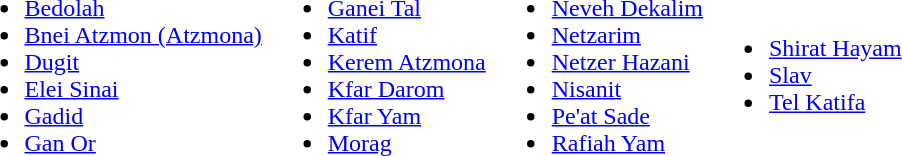<table margin="0">
<tr>
<td><br><ul><li><a href='#'>Bedolah</a></li><li><a href='#'>Bnei Atzmon (Atzmona)</a></li><li><a href='#'>Dugit</a></li><li><a href='#'>Elei Sinai</a></li><li><a href='#'>Gadid</a></li><li><a href='#'>Gan Or</a></li></ul></td>
<td><br><ul><li><a href='#'>Ganei Tal</a></li><li><a href='#'>Katif</a></li><li><a href='#'>Kerem Atzmona</a></li><li><a href='#'>Kfar Darom</a></li><li><a href='#'>Kfar Yam</a></li><li><a href='#'>Morag</a></li></ul></td>
<td><br><ul><li><a href='#'>Neveh Dekalim</a></li><li><a href='#'>Netzarim</a></li><li><a href='#'>Netzer Hazani</a></li><li><a href='#'>Nisanit</a></li><li><a href='#'>Pe'at Sade</a></li><li><a href='#'>Rafiah Yam</a></li></ul></td>
<td><br><ul><li><a href='#'>Shirat Hayam</a></li><li><a href='#'>Slav</a></li><li><a href='#'>Tel Katifa</a></li></ul></td>
</tr>
</table>
